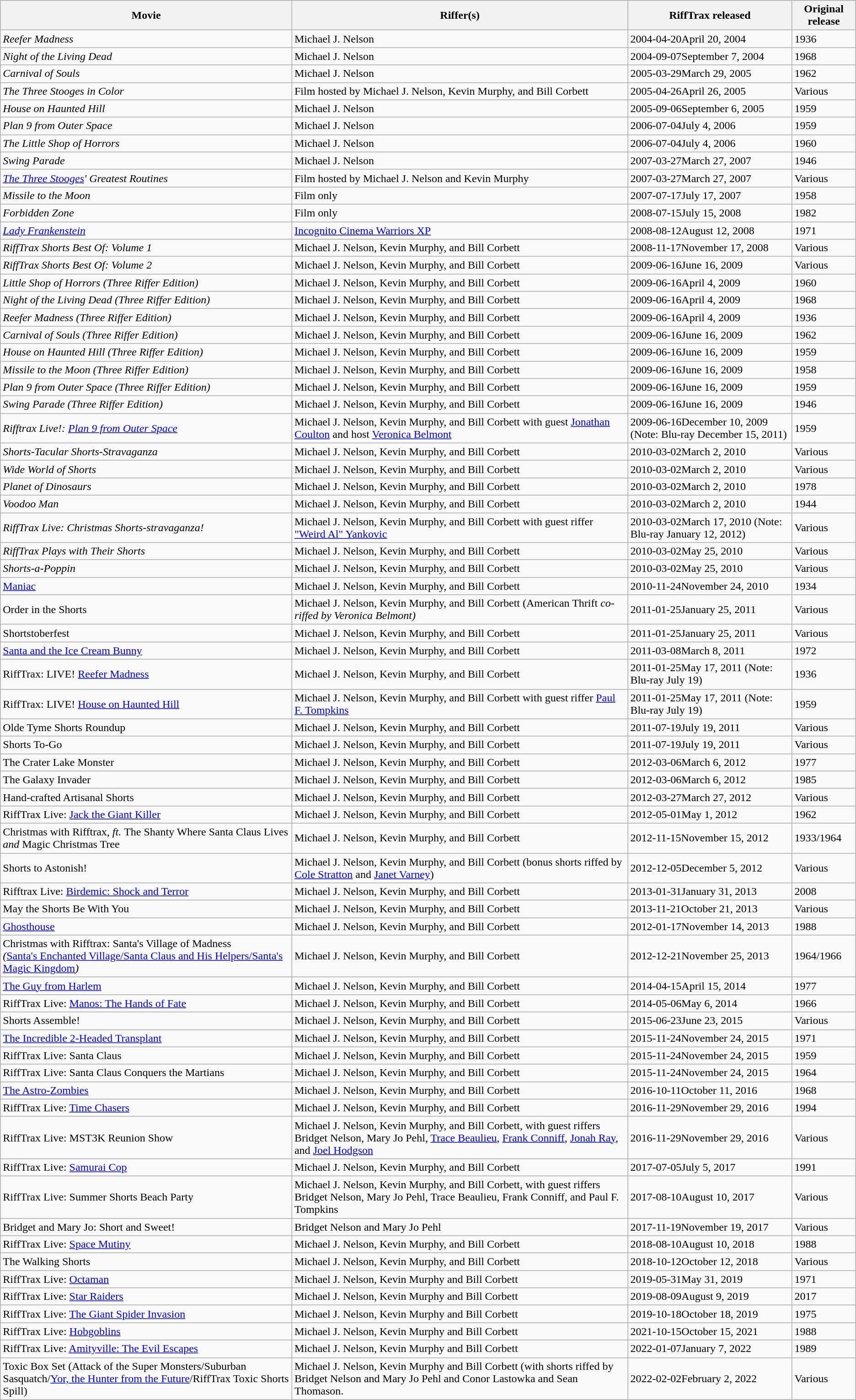<table class="wikitable sortable">
<tr>
<th>Movie</th>
<th>Riffer(s)</th>
<th>RiffTrax released</th>
<th>Original release</th>
</tr>
<tr>
<td><em>Reefer Madness</em></td>
<td>Michael J. Nelson</td>
<td><span>2004-04-20</span>April 20, 2004</td>
<td>1936</td>
</tr>
<tr>
<td><em>Night of the Living Dead</em></td>
<td>Michael J. Nelson</td>
<td><span>2004-09-07</span>September 7, 2004</td>
<td>1968</td>
</tr>
<tr>
<td><em>Carnival of Souls</em></td>
<td>Michael J. Nelson</td>
<td><span>2005-03-29</span>March 29, 2005</td>
<td>1962</td>
</tr>
<tr>
<td><em>The Three Stooges in Color</em></td>
<td>Film hosted by Michael J. Nelson, Kevin Murphy, and Bill Corbett</td>
<td><span>2005-04-26</span>April 26, 2005</td>
<td>Various</td>
</tr>
<tr>
<td><em>House on Haunted Hill</em></td>
<td>Michael J. Nelson</td>
<td><span>2005-09-06</span>September 6, 2005</td>
<td>1959</td>
</tr>
<tr>
<td><em>Plan 9 from Outer Space</em></td>
<td>Michael J. Nelson</td>
<td><span>2006-07-04</span>July 4, 2006</td>
<td>1959</td>
</tr>
<tr>
<td><em>The Little Shop of Horrors</em></td>
<td>Michael J. Nelson</td>
<td><span>2006-07-04</span>July 4, 2006</td>
<td>1960</td>
</tr>
<tr>
<td><em>Swing Parade</em></td>
<td>Michael J. Nelson</td>
<td><span>2007-03-27</span>March 27, 2007</td>
<td>1946</td>
</tr>
<tr>
<td><em><a href='#'>The Three Stooges</a>' Greatest Routines</em></td>
<td>Film hosted by Michael J. Nelson and Kevin Murphy</td>
<td><span>2007-03-27</span>March 27, 2007</td>
<td>Various</td>
</tr>
<tr>
<td><em>Missile to the Moon</em></td>
<td>Film only</td>
<td><span>2007-07-17</span>July 17, 2007</td>
<td>1958</td>
</tr>
<tr>
<td><em>Forbidden Zone</em></td>
<td>Film only</td>
<td><span>2008-07-15</span>July 15, 2008</td>
<td>1982</td>
</tr>
<tr>
<td><em><a href='#'>Lady Frankenstein</a></em></td>
<td><a href='#'>Incognito Cinema Warriors XP</a></td>
<td><span>2008-08-12</span>August 12, 2008</td>
<td>1971</td>
</tr>
<tr>
<td><em>RiffTrax Shorts Best Of: Volume 1</em></td>
<td>Michael J. Nelson, Kevin Murphy, and Bill Corbett</td>
<td><span>2008-11-17</span>November 17, 2008</td>
<td>Various</td>
</tr>
<tr>
<td><em>RiffTrax Shorts Best Of: Volume 2</em></td>
<td>Michael J. Nelson, Kevin Murphy, and Bill Corbett</td>
<td><span>2009-06-16</span>June 16, 2009</td>
<td>Various</td>
</tr>
<tr>
<td><em>Little Shop of Horrors (Three Riffer Edition)</em></td>
<td>Michael J. Nelson, Kevin Murphy, and Bill Corbett</td>
<td><span>2009-06-16</span>April 4, 2009</td>
<td>1960</td>
</tr>
<tr>
<td><em>Night of the Living Dead (Three Riffer Edition)</em></td>
<td>Michael J. Nelson, Kevin Murphy, and Bill Corbett</td>
<td><span>2009-06-16</span>April 4, 2009</td>
<td>1968</td>
</tr>
<tr>
<td><em>Reefer Madness (Three Riffer Edition)</em></td>
<td>Michael J. Nelson, Kevin Murphy, and Bill Corbett</td>
<td><span>2009-06-16</span>April 4, 2009</td>
<td>1936</td>
</tr>
<tr>
<td><em>Carnival of Souls (Three Riffer Edition)</em></td>
<td>Michael J. Nelson, Kevin Murphy, and Bill Corbett</td>
<td><span>2009-06-16</span>June 16, 2009</td>
<td>1962</td>
</tr>
<tr>
<td><em>House on Haunted Hill (Three Riffer Edition)</em></td>
<td>Michael J. Nelson, Kevin Murphy, and Bill Corbett</td>
<td><span>2009-06-16</span>June 16, 2009</td>
<td>1959</td>
</tr>
<tr>
<td><em>Missile to the Moon (Three Riffer Edition)</em></td>
<td>Michael J. Nelson, Kevin Murphy, and Bill Corbett</td>
<td><span>2009-06-16</span>June 16, 2009</td>
<td>1958</td>
</tr>
<tr>
<td><em>Plan 9 from Outer Space (Three Riffer Edition)</em></td>
<td>Michael J. Nelson, Kevin Murphy, and Bill Corbett</td>
<td><span>2009-06-16</span>June 16, 2009</td>
<td>1959</td>
</tr>
<tr>
<td><em>Swing Parade (Three Riffer Edition)</em></td>
<td>Michael J. Nelson, Kevin Murphy, and Bill Corbett</td>
<td><span>2009-06-16</span>June 16, 2009</td>
<td>1946</td>
</tr>
<tr>
<td><em>Rifftrax Live!: <a href='#'>Plan 9 from Outer Space</a></em></td>
<td>Michael J. Nelson, Kevin Murphy, and Bill Corbett with guest <a href='#'>Jonathan Coulton</a> and host <a href='#'>Veronica Belmont</a></td>
<td><span>2009-06-16</span>December 10, 2009 (Note: Blu-ray December 15, 2011)</td>
<td>1959</td>
</tr>
<tr>
<td><em>Shorts-Tacular Shorts-Stravaganza</em></td>
<td>Michael J. Nelson, Kevin Murphy, and Bill Corbett</td>
<td><span>2010-03-02</span>March 2, 2010</td>
<td>Various</td>
</tr>
<tr>
<td><em>Wide World of Shorts</em></td>
<td>Michael J. Nelson, Kevin Murphy, and Bill Corbett</td>
<td><span>2010-03-02</span>March 2, 2010</td>
<td>Various</td>
</tr>
<tr>
<td><em>Planet of Dinosaurs</em></td>
<td>Michael J. Nelson, Kevin Murphy, and Bill Corbett</td>
<td><span>2010-03-02</span>March 2, 2010</td>
<td>1978</td>
</tr>
<tr>
<td><em>Voodoo Man</em></td>
<td>Michael J. Nelson, Kevin Murphy, and Bill Corbett</td>
<td><span>2010-03-02</span>March 2, 2010</td>
<td>1944</td>
</tr>
<tr>
<td><em>RiffTrax Live: Christmas Shorts-stravaganza!</em></td>
<td>Michael J. Nelson, Kevin Murphy, and Bill Corbett with guest riffer <a href='#'>"Weird Al" Yankovic</a></td>
<td><span>2010-03-02</span>March 17, 2010 (Note: Blu-ray January 12, 2012)</td>
<td>Various</td>
</tr>
<tr>
<td><em>RiffTrax Plays with Their Shorts</em></td>
<td>Michael J. Nelson, Kevin Murphy, and Bill Corbett</td>
<td><span>2010-03-02</span>May 25, 2010</td>
<td>Various</td>
</tr>
<tr>
<td><em>Shorts-a-Poppin<strong></td>
<td>Michael J. Nelson, Kevin Murphy, and Bill Corbett</td>
<td><span>2010-03-02</span>May 25, 2010</td>
<td>Various</td>
</tr>
<tr>
<td></em><a href='#'>Maniac</a><em></td>
<td>Michael J. Nelson, Kevin Murphy, and Bill Corbett</td>
<td><span>2010-11-24</span>November 24, 2010</td>
<td>1934</td>
</tr>
<tr>
<td></em>Order in the Shorts<em></td>
<td>Michael J. Nelson, Kevin Murphy, and Bill Corbett (</em>American Thrift<em> co-riffed by Veronica Belmont)</td>
<td><span>2011-01-25</span>January 25, 2011</td>
<td>Various</td>
</tr>
<tr>
<td></em>Shortstoberfest<em></td>
<td>Michael J. Nelson, Kevin Murphy, and Bill Corbett</td>
<td><span>2011-01-25</span>January 25, 2011</td>
<td>Various</td>
</tr>
<tr>
<td></em><a href='#'>Santa and the Ice Cream Bunny</a><em></td>
<td>Michael J. Nelson, Kevin Murphy, and Bill Corbett</td>
<td><span>2011-03-08</span>March 8, 2011</td>
<td>1972</td>
</tr>
<tr>
<td></em>RiffTrax: LIVE! <a href='#'>Reefer Madness</a><em></td>
<td>Michael J. Nelson, Kevin Murphy, and Bill Corbett</td>
<td><span>2011-01-25</span>May 17, 2011 (Note: Blu-ray July 19)</td>
<td>1936</td>
</tr>
<tr>
<td></em>RiffTrax: LIVE! <a href='#'>House on Haunted Hill</a><em></td>
<td>Michael J. Nelson, Kevin Murphy, and Bill Corbett with guest riffer <a href='#'>Paul F. Tompkins</a></td>
<td><span>2011-01-25</span>May 17, 2011 (Note: Blu-ray July 19)</td>
<td>1959</td>
</tr>
<tr>
<td></em>Olde Tyme Shorts Roundup<em></td>
<td>Michael J. Nelson, Kevin Murphy, and Bill Corbett</td>
<td><span>2011-07-19</span>July 19, 2011</td>
<td>Various</td>
</tr>
<tr>
<td></em>Shorts To-Go<em></td>
<td>Michael J. Nelson, Kevin Murphy, and Bill Corbett</td>
<td><span>2011-07-19</span>July 19, 2011</td>
<td>Various</td>
</tr>
<tr>
<td></em>The Crater Lake Monster<em></td>
<td>Michael J. Nelson, Kevin Murphy, and Bill Corbett</td>
<td><span>2012-03-06</span>March 6, 2012</td>
<td>1977</td>
</tr>
<tr>
<td></em>The Galaxy Invader<em></td>
<td>Michael J. Nelson, Kevin Murphy, and Bill Corbett</td>
<td><span>2012-03-06</span>March 6, 2012</td>
<td>1985</td>
</tr>
<tr>
<td></em>Hand-crafted Artisanal Shorts<em></td>
<td>Michael J. Nelson, Kevin Murphy, and Bill Corbett</td>
<td><span>2012-03-27</span>March 27, 2012</td>
<td>Various</td>
</tr>
<tr>
<td></em>RiffTrax Live: <a href='#'>Jack the Giant Killer</a><em></td>
<td>Michael J. Nelson, Kevin Murphy, and Bill Corbett</td>
<td><span>2012-05-01</span>May 1, 2012</td>
<td>1962</td>
</tr>
<tr>
<td></em>Christmas with Rifftrax<em>, ft. </em>The Shanty Where Santa Claus Lives<em> and </em>Magic Christmas Tree<em></td>
<td>Michael J. Nelson, Kevin Murphy, and Bill Corbett</td>
<td><span>2012-11-15</span>November 15, 2012</td>
<td>1933/1964</td>
</tr>
<tr>
<td></em>Shorts to Astonish!<em></td>
<td>Michael J. Nelson, Kevin Murphy, and Bill Corbett (bonus shorts riffed by <a href='#'>Cole Stratton</a> and <a href='#'>Janet Varney</a>)</td>
<td><span>2012-12-05</span>December 5, 2012</td>
<td>Various</td>
</tr>
<tr>
<td></em>Rifftrax Live: <a href='#'>Birdemic: Shock and Terror</a><em></td>
<td>Michael J. Nelson, Kevin Murphy, and Bill Corbett</td>
<td><span>2013-01-31</span>January 31, 2013</td>
<td>2008</td>
</tr>
<tr>
<td></em>May the Shorts Be With You<em></td>
<td>Michael J. Nelson, Kevin Murphy, and Bill Corbett</td>
<td><span>2013-11-21</span>October 21, 2013</td>
<td>Various</td>
</tr>
<tr>
<td></em><a href='#'>Ghosthouse</a><em></td>
<td>Michael J. Nelson, Kevin Murphy, and Bill Corbett</td>
<td><span>2012-01-17</span>November 14, 2013</td>
<td>1988</td>
</tr>
<tr>
<td></em>Christmas with Rifftrax: Santa's Village of Madness<em><br>(</em><a href='#'>Santa's Enchanted Village/Santa Claus and His Helpers/Santa's Magic Kingdom</a><em>)</td>
<td>Michael J. Nelson, Kevin Murphy, and Bill Corbett</td>
<td><span>2012-12-21</span>November 25, 2013</td>
<td>1964/1966</td>
</tr>
<tr>
<td></em><a href='#'>The Guy from Harlem</a><em></td>
<td>Michael J. Nelson, Kevin Murphy, and Bill Corbett</td>
<td><span>2014-04-15</span>April 15, 2014</td>
<td>1977</td>
</tr>
<tr>
<td></em>RiffTrax Live: <a href='#'>Manos: The Hands of Fate</a><em></td>
<td>Michael J. Nelson, Kevin Murphy, and Bill Corbett</td>
<td><span>2014-05-06</span>May 6, 2014</td>
<td>1966</td>
</tr>
<tr>
<td></em>Shorts Assemble!<em></td>
<td>Michael J. Nelson, Kevin Murphy, and Bill Corbett</td>
<td><span>2015-06-23</span>June 23, 2015</td>
<td>Various</td>
</tr>
<tr>
<td></em><a href='#'>The Incredible 2-Headed Transplant</a><em></td>
<td>Michael J. Nelson, Kevin Murphy, and Bill Corbett</td>
<td><span>2015-11-24</span>November 24, 2015</td>
<td>1971</td>
</tr>
<tr>
<td></em>RiffTrax Live: Santa Claus<em></td>
<td>Michael J. Nelson, Kevin Murphy, and Bill Corbett</td>
<td><span>2015-11-24</span>November 24, 2015</td>
<td>1959</td>
</tr>
<tr>
<td></em>RiffTrax Live: Santa Claus Conquers the Martians<em></td>
<td>Michael J. Nelson, Kevin Murphy, and Bill Corbett</td>
<td><span>2015-11-24</span>November 24, 2015</td>
<td>1964</td>
</tr>
<tr>
<td></em><a href='#'>The Astro-Zombies</a><em></td>
<td>Michael J. Nelson, Kevin Murphy, and Bill Corbett</td>
<td><span>2016-10-11</span>October 11, 2016</td>
<td>1968</td>
</tr>
<tr>
<td></em>RiffTrax Live: <a href='#'>Time Chasers</a><em></td>
<td>Michael J. Nelson, Kevin Murphy, and Bill Corbett</td>
<td><span>2016-11-29</span>November 29, 2016</td>
<td>1994</td>
</tr>
<tr>
<td></em>RiffTrax Live: MST3K Reunion Show<em></td>
<td>Michael J. Nelson, Kevin Murphy, and Bill Corbett, with guest riffers Bridget Nelson, Mary Jo Pehl, <a href='#'>Trace Beaulieu</a>, <a href='#'>Frank Conniff</a>, <a href='#'>Jonah Ray</a>, and <a href='#'>Joel Hodgson</a></td>
<td><span>2016-11-29</span>November 29, 2016</td>
<td>Various</td>
</tr>
<tr>
<td></em>RiffTrax Live: <a href='#'>Samurai Cop</a><em></td>
<td>Michael J. Nelson, Kevin Murphy, and Bill Corbett</td>
<td><span>2017-07-05</span>July 5, 2017</td>
<td>1991</td>
</tr>
<tr>
<td></em>RiffTrax Live: Summer Shorts Beach Party<em></td>
<td>Michael J. Nelson, Kevin Murphy, and Bill Corbett, with guest riffers Bridget Nelson, Mary Jo Pehl, Trace Beaulieu, Frank Conniff, and Paul F. Tompkins</td>
<td><span>2017-08-10</span>August 10, 2017</td>
<td>Various</td>
</tr>
<tr>
<td></em>Bridget and Mary Jo: Short and Sweet!<em></td>
<td>Bridget Nelson and Mary Jo Pehl</td>
<td><span>2017-11-19</span>November 19, 2017</td>
<td>Various</td>
</tr>
<tr>
<td></em>RiffTrax Live: <a href='#'>Space Mutiny</a><em></td>
<td>Michael J. Nelson, Kevin Murphy, and Bill Corbett</td>
<td><span>2018-08-10</span>August 10, 2018</td>
<td>1988</td>
</tr>
<tr>
<td></em>The Walking Shorts<em></td>
<td>Michael J. Nelson, Kevin Murphy, and Bill Corbett</td>
<td><span>2018-10-12</span>October 12, 2018</td>
<td>Various</td>
</tr>
<tr>
<td></em>RiffTrax Live: <a href='#'>Octaman</a><em></td>
<td>Michael J. Nelson, Kevin Murphy and Bill Corbett</td>
<td><span>2019-05-31</span>May 31, 2019</td>
<td>1971</td>
</tr>
<tr>
<td></em>RiffTrax Live: <a href='#'>Star Raiders</a><em></td>
<td>Michael J. Nelson, Kevin Murphy and Bill Corbett</td>
<td><span>2019-08-09</span>August 9, 2019</td>
<td>2017</td>
</tr>
<tr>
<td></em>RiffTrax Live: <a href='#'>The Giant Spider Invasion</a><em></td>
<td>Michael J. Nelson, Kevin Murphy and Bill Corbett</td>
<td><span>2019-10-18</span>October 18, 2019</td>
<td>1975</td>
</tr>
<tr>
<td></em>RiffTrax Live: <a href='#'>Hobgoblins</a><em></td>
<td>Michael J. Nelson, Kevin Murphy and Bill Corbett</td>
<td><span>2021-10-15</span>October 15, 2021</td>
<td>1988</td>
</tr>
<tr>
<td></em>RiffTrax Live: <a href='#'>Amityville: The Evil Escapes</a><em></td>
<td>Michael J. Nelson, Kevin Murphy and Bill Corbett</td>
<td><span>2022-01-07</span>January 7, 2022</td>
<td>1989</td>
</tr>
<tr>
<td></em>Toxic Box Set (Attack of the Super Monsters/Suburban Sasquatch/<a href='#'>Yor, the Hunter from the Future</a>/RiffTrax Toxic Shorts Spill)<em></td>
<td>Michael J. Nelson, Kevin Murphy and Bill Corbett (with shorts riffed by Bridget Nelson and Mary Jo Pehl and Conor Lastowka and Sean Thomason.</td>
<td><span>2022-02-02</span>February 2, 2022</td>
<td>Various</td>
</tr>
</table>
